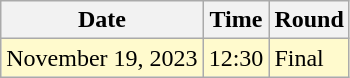<table class="wikitable">
<tr>
<th>Date</th>
<th>Time</th>
<th>Round</th>
</tr>
<tr style=background:lemonchiffon>
<td>November 19, 2023</td>
<td>12:30</td>
<td>Final</td>
</tr>
</table>
